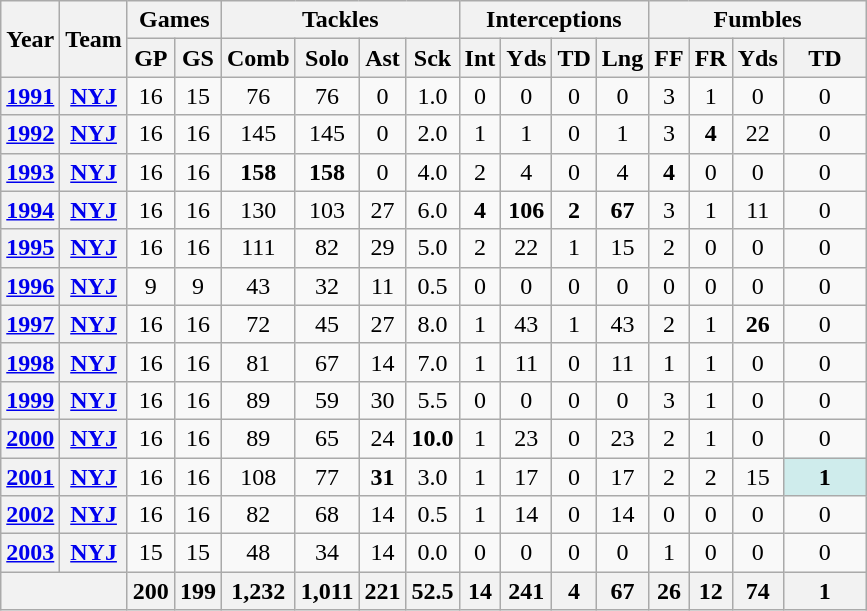<table class="wikitable" style="text-align:center">
<tr>
<th rowspan="2">Year</th>
<th rowspan="2">Team</th>
<th colspan="2">Games</th>
<th colspan="4">Tackles</th>
<th colspan="4">Interceptions</th>
<th colspan="4">Fumbles</th>
</tr>
<tr>
<th>GP</th>
<th>GS</th>
<th>Comb</th>
<th>Solo</th>
<th>Ast</th>
<th>Sck</th>
<th>Int</th>
<th>Yds</th>
<th>TD</th>
<th>Lng</th>
<th>FF</th>
<th>FR</th>
<th>Yds</th>
<th>TD</th>
</tr>
<tr>
<th><a href='#'>1991</a></th>
<th><a href='#'>NYJ</a></th>
<td>16</td>
<td>15</td>
<td>76</td>
<td>76</td>
<td>0</td>
<td>1.0</td>
<td>0</td>
<td>0</td>
<td>0</td>
<td>0</td>
<td>3</td>
<td>1</td>
<td>0</td>
<td>0</td>
</tr>
<tr>
<th><a href='#'>1992</a></th>
<th><a href='#'>NYJ</a></th>
<td>16</td>
<td>16</td>
<td>145</td>
<td>145</td>
<td>0</td>
<td>2.0</td>
<td>1</td>
<td>1</td>
<td>0</td>
<td>1</td>
<td>3</td>
<td><strong>4</strong></td>
<td>22</td>
<td>0</td>
</tr>
<tr>
<th><a href='#'>1993</a></th>
<th><a href='#'>NYJ</a></th>
<td>16</td>
<td>16</td>
<td><strong>158</strong></td>
<td><strong>158</strong></td>
<td>0</td>
<td>4.0</td>
<td>2</td>
<td>4</td>
<td>0</td>
<td>4</td>
<td><strong>4</strong></td>
<td>0</td>
<td>0</td>
<td>0</td>
</tr>
<tr>
<th><a href='#'>1994</a></th>
<th><a href='#'>NYJ</a></th>
<td>16</td>
<td>16</td>
<td>130</td>
<td>103</td>
<td>27</td>
<td>6.0</td>
<td><strong>4</strong></td>
<td><strong>106</strong></td>
<td><strong>2</strong></td>
<td><strong>67</strong></td>
<td>3</td>
<td>1</td>
<td>11</td>
<td>0</td>
</tr>
<tr>
<th><a href='#'>1995</a></th>
<th><a href='#'>NYJ</a></th>
<td>16</td>
<td>16</td>
<td>111</td>
<td>82</td>
<td>29</td>
<td>5.0</td>
<td>2</td>
<td>22</td>
<td>1</td>
<td>15</td>
<td>2</td>
<td>0</td>
<td>0</td>
<td>0</td>
</tr>
<tr>
<th><a href='#'>1996</a></th>
<th><a href='#'>NYJ</a></th>
<td>9</td>
<td>9</td>
<td>43</td>
<td>32</td>
<td>11</td>
<td>0.5</td>
<td>0</td>
<td>0</td>
<td>0</td>
<td>0</td>
<td>0</td>
<td>0</td>
<td>0</td>
<td>0</td>
</tr>
<tr>
<th><a href='#'>1997</a></th>
<th><a href='#'>NYJ</a></th>
<td>16</td>
<td>16</td>
<td>72</td>
<td>45</td>
<td>27</td>
<td>8.0</td>
<td>1</td>
<td>43</td>
<td>1</td>
<td>43</td>
<td>2</td>
<td>1</td>
<td><strong>26</strong></td>
<td>0</td>
</tr>
<tr>
<th><a href='#'>1998</a></th>
<th><a href='#'>NYJ</a></th>
<td>16</td>
<td>16</td>
<td>81</td>
<td>67</td>
<td>14</td>
<td>7.0</td>
<td>1</td>
<td>11</td>
<td>0</td>
<td>11</td>
<td>1</td>
<td>1</td>
<td>0</td>
<td>0</td>
</tr>
<tr>
<th><a href='#'>1999</a></th>
<th><a href='#'>NYJ</a></th>
<td>16</td>
<td>16</td>
<td>89</td>
<td>59</td>
<td>30</td>
<td>5.5</td>
<td>0</td>
<td>0</td>
<td>0</td>
<td>0</td>
<td>3</td>
<td>1</td>
<td>0</td>
<td>0</td>
</tr>
<tr>
<th><a href='#'>2000</a></th>
<th><a href='#'>NYJ</a></th>
<td>16</td>
<td>16</td>
<td>89</td>
<td>65</td>
<td>24</td>
<td><strong>10.0</strong></td>
<td>1</td>
<td>23</td>
<td>0</td>
<td>23</td>
<td>2</td>
<td>1</td>
<td>0</td>
<td>0</td>
</tr>
<tr>
<th><a href='#'>2001</a></th>
<th><a href='#'>NYJ</a></th>
<td>16</td>
<td>16</td>
<td>108</td>
<td>77</td>
<td><strong>31</strong></td>
<td>3.0</td>
<td>1</td>
<td>17</td>
<td>0</td>
<td>17</td>
<td>2</td>
<td>2</td>
<td>15</td>
<td style="background:#cfecec; width:3em;"><strong>1</strong></td>
</tr>
<tr>
<th><a href='#'>2002</a></th>
<th><a href='#'>NYJ</a></th>
<td>16</td>
<td>16</td>
<td>82</td>
<td>68</td>
<td>14</td>
<td>0.5</td>
<td>1</td>
<td>14</td>
<td>0</td>
<td>14</td>
<td>0</td>
<td>0</td>
<td>0</td>
<td>0</td>
</tr>
<tr>
<th><a href='#'>2003</a></th>
<th><a href='#'>NYJ</a></th>
<td>15</td>
<td>15</td>
<td>48</td>
<td>34</td>
<td>14</td>
<td>0.0</td>
<td>0</td>
<td>0</td>
<td>0</td>
<td>0</td>
<td>1</td>
<td>0</td>
<td>0</td>
<td>0</td>
</tr>
<tr>
<th colspan="2"></th>
<th>200</th>
<th>199</th>
<th>1,232</th>
<th>1,011</th>
<th>221</th>
<th>52.5</th>
<th>14</th>
<th>241</th>
<th>4</th>
<th>67</th>
<th>26</th>
<th>12</th>
<th>74</th>
<th>1</th>
</tr>
</table>
